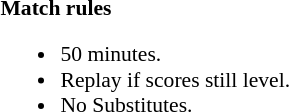<table width=100% style="font-size: 90%">
<tr>
<td style="width:60%; vertical-align:top;"><br><strong>Match rules</strong><ul><li>50 minutes.</li><li>Replay if scores still level.</li><li>No Substitutes.</li></ul></td>
</tr>
</table>
